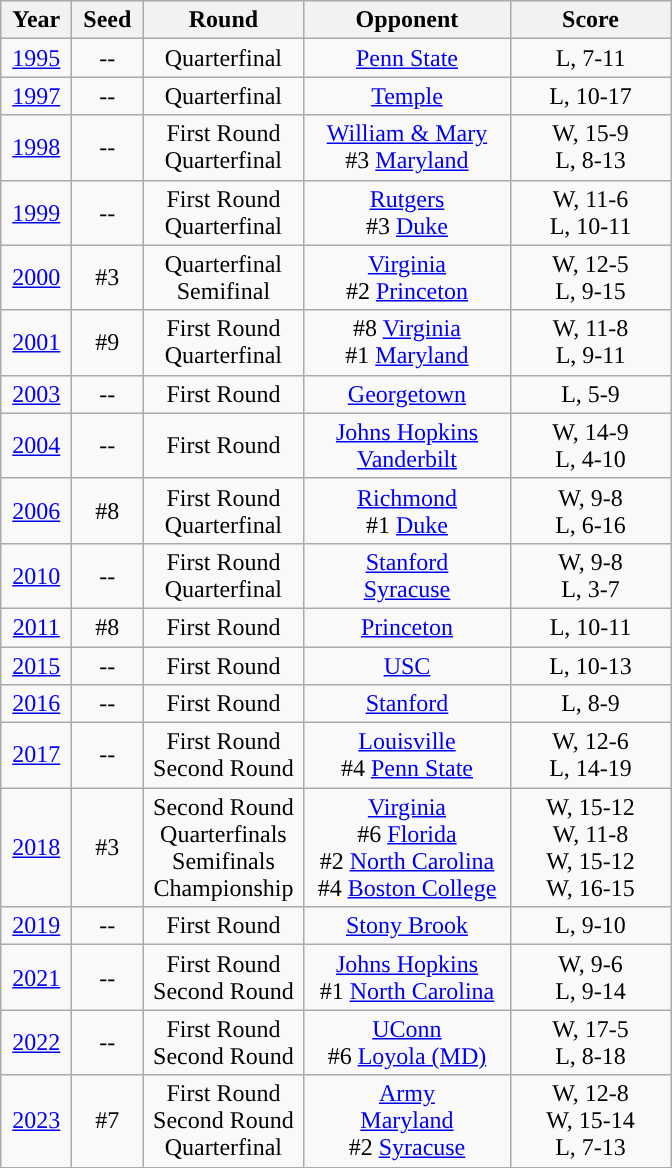<table class="wikitable">
<tr>
<th style="width:40px; ">Year</th>
<th style="width:40px; ">Seed</th>
<th style="width:100px; ">Round</th>
<th style="width:130px; ">Opponent</th>
<th style="width:100px; ">Score</th>
</tr>
<tr align="center">
<td><a href='#'>1995</a></td>
<td>--</td>
<td>Quarterfinal</td>
<td><a href='#'>Penn State</a></td>
<td>L, 7-11</td>
</tr>
<tr align="center">
<td><a href='#'>1997</a></td>
<td>--</td>
<td>Quarterfinal</td>
<td><a href='#'>Temple</a></td>
<td>L, 10-17</td>
</tr>
<tr align="center">
<td><a href='#'>1998</a></td>
<td>--</td>
<td>First Round<br>Quarterfinal</td>
<td><a href='#'>William & Mary</a><br>#3 <a href='#'>Maryland</a></td>
<td>W, 15-9<br>L, 8-13</td>
</tr>
<tr align="center">
<td><a href='#'>1999</a></td>
<td>--</td>
<td>First Round<br>Quarterfinal</td>
<td><a href='#'>Rutgers</a><br>#3 <a href='#'>Duke</a></td>
<td>W, 11-6<br>L, 10-11</td>
</tr>
<tr align="center">
<td><a href='#'>2000</a></td>
<td>#3</td>
<td>Quarterfinal<br>Semifinal</td>
<td><a href='#'>Virginia</a><br>#2 <a href='#'>Princeton</a></td>
<td>W, 12-5<br>L, 9-15</td>
</tr>
<tr align="center">
<td><a href='#'>2001</a></td>
<td>#9</td>
<td>First Round<br>Quarterfinal</td>
<td>#8 <a href='#'>Virginia</a><br>#1 <a href='#'>Maryland</a></td>
<td>W, 11-8<br>L, 9-11</td>
</tr>
<tr align="center">
<td><a href='#'>2003</a></td>
<td>--</td>
<td>First Round</td>
<td><a href='#'>Georgetown</a></td>
<td>L, 5-9</td>
</tr>
<tr align="center">
<td><a href='#'>2004</a></td>
<td>--</td>
<td>First Round</td>
<td><a href='#'>Johns Hopkins</a><br><a href='#'>Vanderbilt</a></td>
<td>W, 14-9<br>L, 4-10</td>
</tr>
<tr align="center">
<td><a href='#'>2006</a></td>
<td>#8</td>
<td>First Round<br>Quarterfinal</td>
<td><a href='#'>Richmond</a><br>#1 <a href='#'>Duke</a></td>
<td>W, 9-8<br>L, 6-16</td>
</tr>
<tr align="center">
<td><a href='#'>2010</a></td>
<td>--</td>
<td>First Round<br>Quarterfinal</td>
<td><a href='#'>Stanford</a><br><a href='#'>Syracuse</a></td>
<td>W, 9-8<br>L, 3-7</td>
</tr>
<tr align="center">
<td><a href='#'>2011</a></td>
<td>#8</td>
<td>First Round</td>
<td><a href='#'>Princeton</a></td>
<td>L, 10-11</td>
</tr>
<tr align="center">
<td><a href='#'>2015</a></td>
<td>--</td>
<td>First Round</td>
<td><a href='#'>USC</a></td>
<td>L, 10-13</td>
</tr>
<tr align="center">
<td><a href='#'>2016</a></td>
<td>--</td>
<td>First Round</td>
<td><a href='#'>Stanford</a></td>
<td>L, 8-9</td>
</tr>
<tr align="center">
<td><a href='#'>2017</a></td>
<td>--</td>
<td>First Round<br>Second Round</td>
<td><a href='#'>Louisville</a><br>#4 <a href='#'>Penn State</a></td>
<td>W, 12-6<br>L, 14-19</td>
</tr>
<tr align="center">
<td><a href='#'>2018</a></td>
<td>#3</td>
<td>Second Round<br>Quarterfinals<br>Semifinals<br>Championship</td>
<td><a href='#'>Virginia</a> <br> #6 <a href='#'>Florida</a><br> #2 <a href='#'>North Carolina</a><br> #4 <a href='#'>Boston College</a><br></td>
<td>W, 15-12<br>W, 11-8<br>W, 15-12<br> W, 16-15</td>
</tr>
<tr align="center">
<td><a href='#'>2019</a></td>
<td>--</td>
<td>First Round</td>
<td><a href='#'>Stony Brook</a></td>
<td>L, 9-10</td>
</tr>
<tr align="center">
<td><a href='#'>2021</a></td>
<td>--</td>
<td>First Round<br>Second Round</td>
<td><a href='#'>Johns Hopkins</a><br>#1 <a href='#'>North Carolina</a></td>
<td>W, 9-6<br>L, 9-14</td>
</tr>
<tr align="center">
<td><a href='#'>2022</a></td>
<td>--</td>
<td>First Round<br>Second Round</td>
<td><a href='#'>UConn</a><br>#6 <a href='#'>Loyola (MD)</a></td>
<td>W, 17-5<br>L, 8-18</td>
</tr>
<tr align="center">
<td><a href='#'>2023</a></td>
<td>#7</td>
<td>First Round<br>Second Round<br>Quarterfinal</td>
<td><a href='#'>Army</a><br><a href='#'>Maryland</a><br>#2 <a href='#'>Syracuse</a></td>
<td>W, 12-8<br>W, 15-14<br>L, 7-13</td>
</tr>
</table>
